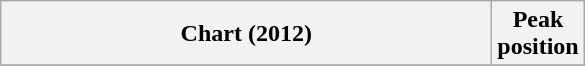<table class="wikitable plainrowheaders">
<tr>
<th style="width:20em;">Chart (2012)</th>
<th>Peak<br>position</th>
</tr>
<tr>
</tr>
</table>
